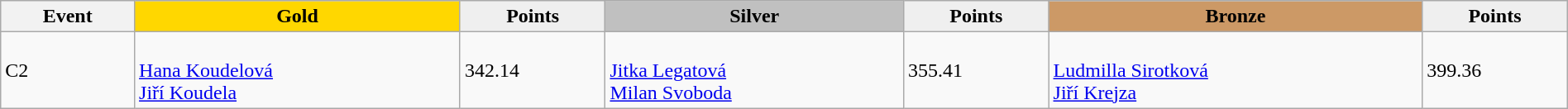<table class="wikitable" width=100%>
<tr>
<th>Event</th>
<td align=center bgcolor="gold"><strong>Gold</strong></td>
<td align=center bgcolor="EFEFEF"><strong>Points</strong></td>
<td align=center bgcolor="silver"><strong>Silver</strong></td>
<td align=center bgcolor="EFEFEF"><strong>Points</strong></td>
<td align=center bgcolor="CC9966"><strong>Bronze</strong></td>
<td align=center bgcolor="EFEFEF"><strong>Points</strong></td>
</tr>
<tr>
<td>C2</td>
<td><br><a href='#'>Hana Koudelová</a><br><a href='#'>Jiří Koudela</a></td>
<td>342.14</td>
<td><br><a href='#'>Jitka Legatová</a><br><a href='#'>Milan Svoboda</a></td>
<td>355.41</td>
<td><br><a href='#'>Ludmilla Sirotková</a><br><a href='#'>Jiří Krejza</a></td>
<td>399.36</td>
</tr>
</table>
